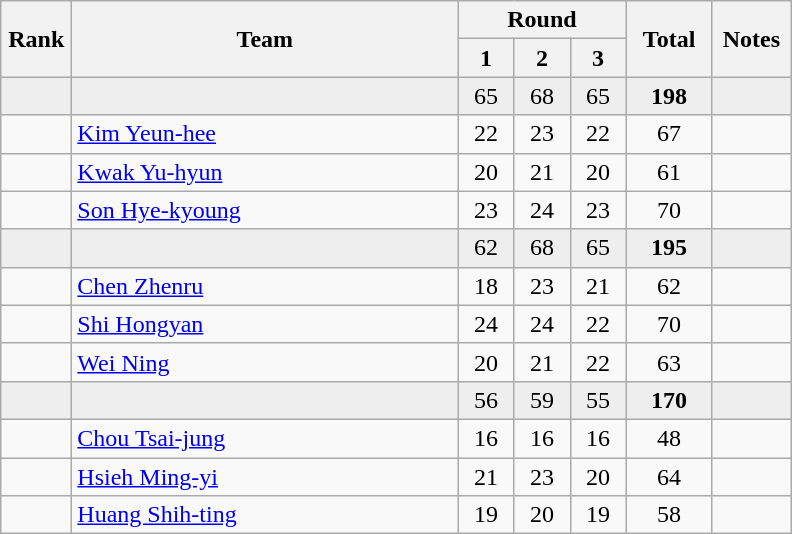<table class="wikitable" style="text-align:center">
<tr>
<th rowspan=2 width=40>Rank</th>
<th rowspan=2 width=250>Team</th>
<th colspan=3>Round</th>
<th rowspan=2 width=50>Total</th>
<th rowspan=2 width=45>Notes</th>
</tr>
<tr>
<th width=30>1</th>
<th width=30>2</th>
<th width=30>3</th>
</tr>
<tr bgcolor=eeeeee>
<td></td>
<td align=left></td>
<td>65</td>
<td>68</td>
<td>65</td>
<td><strong>198</strong></td>
<td></td>
</tr>
<tr>
<td></td>
<td align=left><a href='#'>Kim Yeun-hee</a></td>
<td>22</td>
<td>23</td>
<td>22</td>
<td>67</td>
<td></td>
</tr>
<tr>
<td></td>
<td align=left><a href='#'>Kwak Yu-hyun</a></td>
<td>20</td>
<td>21</td>
<td>20</td>
<td>61</td>
<td></td>
</tr>
<tr>
<td></td>
<td align=left><a href='#'>Son Hye-kyoung</a></td>
<td>23</td>
<td>24</td>
<td>23</td>
<td>70</td>
<td></td>
</tr>
<tr bgcolor=eeeeee>
<td></td>
<td align=left></td>
<td>62</td>
<td>68</td>
<td>65</td>
<td><strong>195</strong></td>
<td></td>
</tr>
<tr>
<td></td>
<td align=left><a href='#'>Chen Zhenru</a></td>
<td>18</td>
<td>23</td>
<td>21</td>
<td>62</td>
<td></td>
</tr>
<tr>
<td></td>
<td align=left><a href='#'>Shi Hongyan</a></td>
<td>24</td>
<td>24</td>
<td>22</td>
<td>70</td>
<td></td>
</tr>
<tr>
<td></td>
<td align=left><a href='#'>Wei Ning</a></td>
<td>20</td>
<td>21</td>
<td>22</td>
<td>63</td>
<td></td>
</tr>
<tr bgcolor=eeeeee>
<td></td>
<td align=left></td>
<td>56</td>
<td>59</td>
<td>55</td>
<td><strong>170</strong></td>
<td></td>
</tr>
<tr>
<td></td>
<td align=left><a href='#'>Chou Tsai-jung</a></td>
<td>16</td>
<td>16</td>
<td>16</td>
<td>48</td>
<td></td>
</tr>
<tr>
<td></td>
<td align=left><a href='#'>Hsieh Ming-yi</a></td>
<td>21</td>
<td>23</td>
<td>20</td>
<td>64</td>
<td></td>
</tr>
<tr>
<td></td>
<td align=left><a href='#'>Huang Shih-ting</a></td>
<td>19</td>
<td>20</td>
<td>19</td>
<td>58</td>
<td></td>
</tr>
</table>
